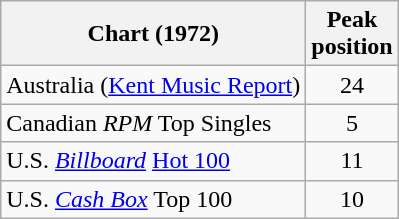<table class="wikitable sortable">
<tr>
<th align="left">Chart (1972)</th>
<th align="left">Peak<br>position</th>
</tr>
<tr>
<td>Australia (<a href='#'>Kent Music Report</a>)</td>
<td align="center">24</td>
</tr>
<tr>
<td align="left">Canadian <em>RPM</em> Top Singles</td>
<td style="text-align:center;">5</td>
</tr>
<tr>
<td align="left">U.S. <em><a href='#'>Billboard</a></em> <a href='#'>Hot 100</a></td>
<td style="text-align:center;">11</td>
</tr>
<tr>
<td align="left">U.S. <em><a href='#'>Cash Box</a></em> Top 100</td>
<td style="text-align:center;">10</td>
</tr>
</table>
